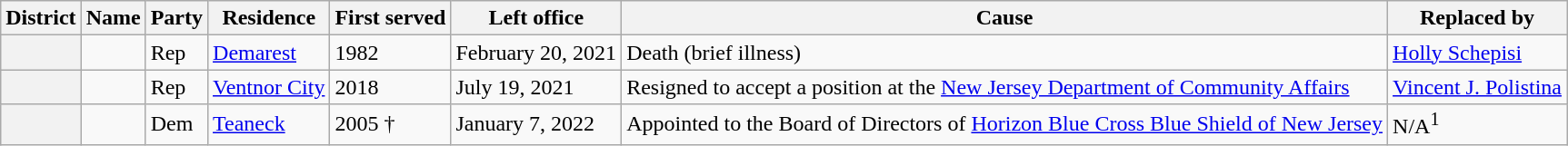<table class="wikitable">
<tr>
<th>District</th>
<th>Name</th>
<th>Party</th>
<th>Residence</th>
<th>First served</th>
<th>Left office</th>
<th>Cause</th>
<th>Replaced by</th>
</tr>
<tr>
<th></th>
<td></td>
<td>Rep</td>
<td><a href='#'>Demarest</a></td>
<td>1982</td>
<td>February 20, 2021</td>
<td>Death (brief illness)</td>
<td><a href='#'>Holly Schepisi</a></td>
</tr>
<tr>
<th></th>
<td></td>
<td>Rep</td>
<td><a href='#'>Ventnor City</a></td>
<td>2018</td>
<td>July 19, 2021</td>
<td>Resigned to accept a position at the <a href='#'>New Jersey Department of Community Affairs</a></td>
<td><a href='#'>Vincent J. Polistina</a></td>
</tr>
<tr>
<th></th>
<td></td>
<td>Dem</td>
<td><a href='#'>Teaneck</a></td>
<td>2005 †</td>
<td>January 7, 2022</td>
<td>Appointed to the Board of Directors of <a href='#'>Horizon Blue Cross Blue Shield of New Jersey</a></td>
<td>N/A<sup>1</sup></td>
</tr>
</table>
